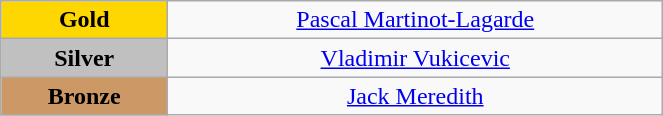<table class="wikitable" style="text-align:center; " width="35%">
<tr>
<td bgcolor="gold"><strong>Gold</strong></td>
<td><a href='#'>Pascal Martinot-Lagarde</a><br>  <small><em></em></small></td>
</tr>
<tr>
<td bgcolor="silver"><strong>Silver</strong></td>
<td><a href='#'>Vladimir Vukicevic</a><br>  <small><em></em></small></td>
</tr>
<tr>
<td bgcolor="CC9966"><strong>Bronze</strong></td>
<td><a href='#'>Jack Meredith</a><br>  <small><em></em></small></td>
</tr>
</table>
